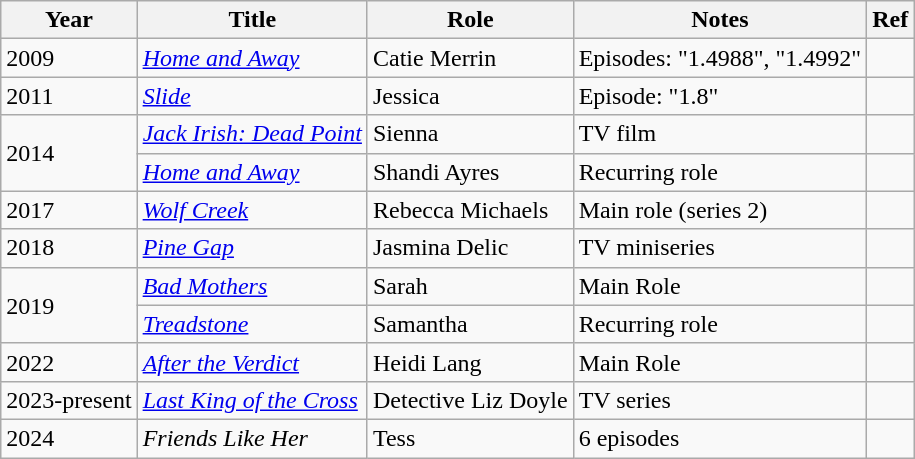<table class="wikitable sortable">
<tr>
<th>Year</th>
<th>Title</th>
<th>Role</th>
<th class="unsortable">Notes</th>
<th>Ref</th>
</tr>
<tr>
<td>2009</td>
<td><em><a href='#'>Home and Away</a></em></td>
<td>Catie Merrin</td>
<td>Episodes: "1.4988", "1.4992"</td>
<td></td>
</tr>
<tr>
<td>2011</td>
<td><em><a href='#'>Slide</a></em></td>
<td>Jessica</td>
<td>Episode: "1.8"</td>
<td></td>
</tr>
<tr>
<td rowspan="2">2014</td>
<td><em><a href='#'>Jack Irish: Dead Point</a></em></td>
<td>Sienna</td>
<td>TV film</td>
<td></td>
</tr>
<tr>
<td><em><a href='#'>Home and Away</a></em></td>
<td>Shandi Ayres</td>
<td>Recurring role</td>
<td></td>
</tr>
<tr>
<td>2017</td>
<td><em><a href='#'>Wolf Creek</a></em></td>
<td>Rebecca Michaels</td>
<td>Main role (series 2)</td>
<td></td>
</tr>
<tr>
<td>2018</td>
<td><em><a href='#'>Pine Gap</a></em></td>
<td>Jasmina Delic</td>
<td>TV miniseries</td>
<td></td>
</tr>
<tr>
<td rowspan="2">2019</td>
<td><em><a href='#'>Bad Mothers</a></em></td>
<td>Sarah</td>
<td>Main Role</td>
<td></td>
</tr>
<tr>
<td><em><a href='#'>Treadstone</a></em></td>
<td>Samantha</td>
<td>Recurring role</td>
<td></td>
</tr>
<tr>
<td>2022</td>
<td><em><a href='#'>After the Verdict</a></em></td>
<td>Heidi Lang</td>
<td>Main Role</td>
<td></td>
</tr>
<tr>
<td>2023-present</td>
<td><em><a href='#'>Last King of the Cross</a></em></td>
<td>Detective Liz Doyle</td>
<td>TV series</td>
<td></td>
</tr>
<tr>
<td>2024</td>
<td><em>Friends Like Her</em></td>
<td>Tess</td>
<td>6 episodes</td>
<td></td>
</tr>
</table>
